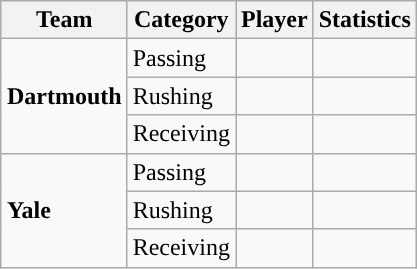<table class="wikitable" style="float: right;">
<tr>
<th>Team</th>
<th>Category</th>
<th>Player</th>
<th>Statistics</th>
</tr>
<tr>
<td rowspan=3><strong>Dartmouth</strong></td>
<td>Passing</td>
<td></td>
<td></td>
</tr>
<tr>
<td>Rushing</td>
<td></td>
<td></td>
</tr>
<tr>
<td>Receiving</td>
<td></td>
<td></td>
</tr>
<tr>
<td rowspan=3><strong>Yale</strong></td>
<td>Passing</td>
<td></td>
<td></td>
</tr>
<tr>
<td>Rushing</td>
<td></td>
<td></td>
</tr>
<tr>
<td>Receiving</td>
<td></td>
<td></td>
</tr>
</table>
